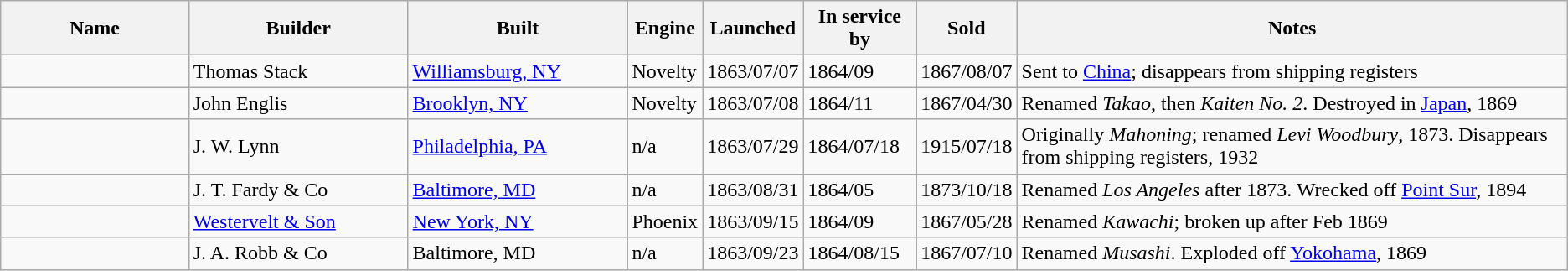<table class="wikitable sortable">
<tr>
<th width="12%">Name</th>
<th width="14%">Builder</th>
<th width="14%">Built</th>
<th>Engine</th>
<th>Launched</th>
<th>In service by</th>
<th>Sold</th>
<th>Notes</th>
</tr>
<tr>
<td></td>
<td>Thomas Stack</td>
<td><a href='#'>Williamsburg, NY</a></td>
<td>Novelty</td>
<td>1863/07/07</td>
<td>1864/09</td>
<td>1867/08/07</td>
<td>Sent to <a href='#'>China</a>; disappears from shipping registers</td>
</tr>
<tr>
<td></td>
<td>John Englis</td>
<td><a href='#'>Brooklyn, NY</a></td>
<td>Novelty</td>
<td>1863/07/08</td>
<td>1864/11</td>
<td>1867/04/30</td>
<td>Renamed <em>Takao</em>, then <em>Kaiten No. 2</em>. Destroyed in <a href='#'>Japan</a>, 1869</td>
</tr>
<tr>
<td></td>
<td>J. W. Lynn</td>
<td><a href='#'>Philadelphia, PA</a></td>
<td>n/a</td>
<td>1863/07/29</td>
<td>1864/07/18</td>
<td>1915/07/18</td>
<td>Originally <em>Mahoning</em>; renamed <em>Levi Woodbury</em>, 1873. Disappears from shipping registers, 1932</td>
</tr>
<tr>
<td></td>
<td>J. T. Fardy & Co</td>
<td><a href='#'>Baltimore, MD</a></td>
<td>n/a</td>
<td>1863/08/31</td>
<td>1864/05</td>
<td>1873/10/18</td>
<td>Renamed <em>Los Angeles</em> after 1873. Wrecked off <a href='#'>Point Sur</a>, 1894</td>
</tr>
<tr>
<td></td>
<td><a href='#'>Westervelt & Son</a></td>
<td><a href='#'>New York, NY</a></td>
<td>Phoenix</td>
<td>1863/09/15</td>
<td>1864/09</td>
<td>1867/05/28</td>
<td>Renamed <em>Kawachi</em>; broken up after Feb 1869</td>
</tr>
<tr>
<td></td>
<td>J. A. Robb & Co</td>
<td>Baltimore, MD</td>
<td>n/a</td>
<td>1863/09/23</td>
<td>1864/08/15</td>
<td>1867/07/10</td>
<td>Renamed <em>Musashi</em>. Exploded off <a href='#'>Yokohama</a>, 1869</td>
</tr>
</table>
